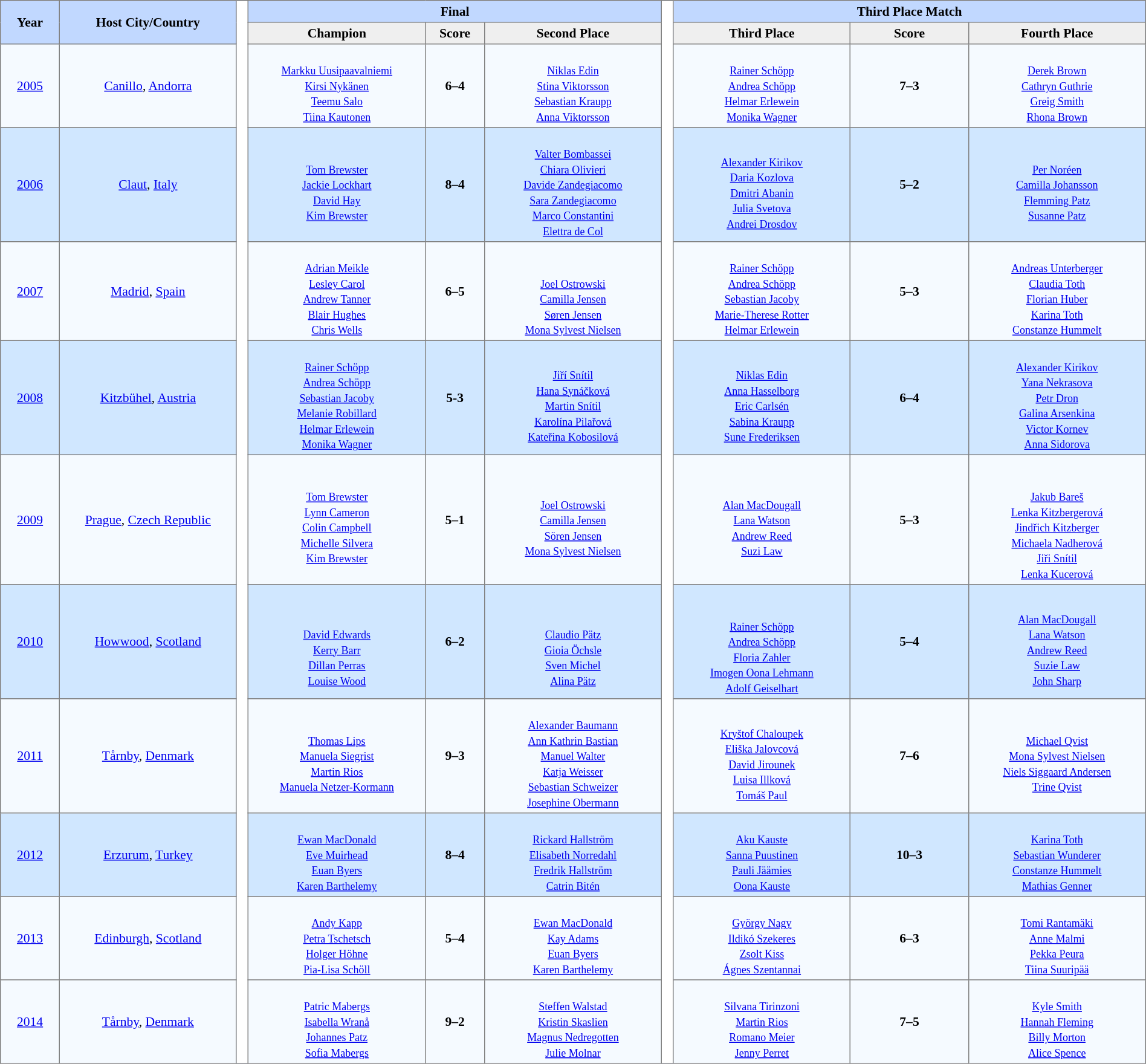<table border=1 style="border-collapse:collapse; font-size:90%;" cellpadding=3 cellspacing=0 width=100%>
<tr bgcolor=#C1D8FF>
<th rowspan=2 width=5%>Year</th>
<th rowspan=2 width=15%>Host City/Country</th>
<th width=1% rowspan=12 bgcolor=ffffff></th>
<th colspan=3>Final</th>
<th width=1% rowspan=12 bgcolor=ffffff></th>
<th colspan=3>Third Place Match</th>
</tr>
<tr bgcolor=#EFEFEF>
<th width=15%>Champion</th>
<th width=5%>Score</th>
<th width=15%>Second Place</th>
<th width=15%>Third Place</th>
<th width=10%>Score</th>
<th width=15%>Fourth Place</th>
</tr>
<tr align=center bgcolor=#F5FAFF>
<td><a href='#'>2005</a></td>
<td><a href='#'>Canillo</a>, <a href='#'>Andorra</a></td>
<td><br><small><a href='#'>Markku Uusipaavalniemi</a><br><a href='#'>Kirsi Nykänen</a><br><a href='#'>Teemu Salo</a><br><a href='#'>Tiina Kautonen</a></small></td>
<td><strong>6–4</strong></td>
<td><br><small><a href='#'>Niklas Edin</a><br><a href='#'>Stina Viktorsson</a><br><a href='#'>Sebastian Kraupp</a><br><a href='#'>Anna Viktorsson</a></small></td>
<td><br><small><a href='#'>Rainer Schöpp</a><br><a href='#'>Andrea Schöpp</a><br><a href='#'>Helmar Erlewein</a><br><a href='#'>Monika Wagner</a></small></td>
<td><strong>7–3</strong></td>
<td><br><small><a href='#'>Derek Brown</a><br><a href='#'>Cathryn Guthrie</a><br><a href='#'>Greig Smith</a><br><a href='#'>Rhona Brown</a></small></td>
</tr>
<tr align=center bgcolor=#D0E7FF>
<td><a href='#'>2006</a></td>
<td><a href='#'>Claut</a>, <a href='#'>Italy</a></td>
<td><br><small><a href='#'>Tom Brewster</a><br><a href='#'>Jackie Lockhart</a><br><a href='#'>David Hay</a><br><a href='#'>Kim Brewster</a></small></td>
<td><strong>8–4</strong></td>
<td><br><small><a href='#'>Valter Bombassei</a><br><a href='#'>Chiara Olivieri</a><br><a href='#'>Davide Zandegiacomo</a><br><a href='#'>Sara Zandegiacomo</a><br><a href='#'>Marco Constantini</a><br><a href='#'>Elettra de Col</a></small></td>
<td><br><small><a href='#'>Alexander Kirikov</a><br><a href='#'>Daria Kozlova</a><br><a href='#'>Dmitri Abanin</a><br><a href='#'>Julia Svetova</a><br><a href='#'>Andrei Drosdov</a></small></td>
<td><strong>5–2</strong></td>
<td><br><small><a href='#'>Per Noréen</a><br><a href='#'>Camilla Johansson</a><br><a href='#'>Flemming Patz</a><br><a href='#'>Susanne Patz</a></small></td>
</tr>
<tr align=center bgcolor=#F5FAFF>
<td><a href='#'>2007</a></td>
<td><a href='#'>Madrid</a>, <a href='#'>Spain</a></td>
<td><br><small><a href='#'>Adrian Meikle</a><br><a href='#'>Lesley Carol</a><br><a href='#'>Andrew Tanner</a><br><a href='#'>Blair Hughes</a><br><a href='#'>Chris Wells</a></small></td>
<td><strong>6–5</strong></td>
<td><br><br><small><a href='#'>Joel Ostrowski</a><br><a href='#'>Camilla Jensen</a><br><a href='#'>Søren Jensen</a><br><a href='#'>Mona Sylvest Nielsen</a></small></td>
<td><br><small><a href='#'>Rainer Schöpp</a><br><a href='#'>Andrea Schöpp</a><br><a href='#'>Sebastian Jacoby</a><br><a href='#'>Marie-Therese Rotter</a><br><a href='#'>Helmar Erlewein</a></small></td>
<td><strong>5–3</strong></td>
<td><br><small><a href='#'>Andreas Unterberger</a><br><a href='#'>Claudia Toth</a><br><a href='#'>Florian Huber</a><br><a href='#'>Karina Toth</a><br><a href='#'>Constanze Hummelt</a></small></td>
</tr>
<tr align=center bgcolor=#D0E7FF>
<td><a href='#'>2008</a></td>
<td><a href='#'>Kitzbühel</a>, <a href='#'>Austria</a></td>
<td><br><small><a href='#'>Rainer Schöpp</a><br><a href='#'>Andrea Schöpp</a><br><a href='#'>Sebastian Jacoby</a><br><a href='#'>Melanie Robillard</a><br><a href='#'>Helmar Erlewein</a><br><a href='#'>Monika Wagner</a></small><br></td>
<td><strong>5-3</strong></td>
<td><br><small><a href='#'>Jiří Snítil</a><br><a href='#'>Hana Synáčková</a><br><a href='#'>Martin Snítil</a><br><a href='#'>Karolína Pilařová</a><br><a href='#'>Kateřina Kobosilová</a></small></td>
<td><br><small><a href='#'>Niklas Edin</a><br><a href='#'>Anna Hasselborg</a><br><a href='#'>Eric Carlsén</a><br><a href='#'>Sabina Kraupp</a><br><a href='#'>Sune Frederiksen</a></small></td>
<td><strong>6–4</strong></td>
<td><br><small><a href='#'>Alexander Kirikov</a><br><a href='#'>Yana Nekrasova</a><br><a href='#'>Petr Dron</a><br><a href='#'>Galina Arsenkina</a><br><a href='#'>Victor Kornev</a><br><a href='#'>Anna Sidorova</a></small></td>
</tr>
<tr align=center bgcolor=#F5FAFF>
<td><a href='#'>2009</a></td>
<td><a href='#'>Prague</a>, <a href='#'>Czech Republic</a></td>
<td><br><small><a href='#'>Tom Brewster</a><br><a href='#'>Lynn Cameron</a><br><a href='#'>Colin Campbell</a><br><a href='#'>Michelle Silvera</a><br><a href='#'>Kim Brewster</a></small></td>
<td><strong>5–1</strong></td>
<td><br><small><a href='#'>Joel Ostrowski</a><br><a href='#'>Camilla Jensen</a><br><a href='#'>Sören Jensen</a><br><a href='#'>Mona Sylvest Nielsen</a></small></td>
<td><br><small><a href='#'>Alan MacDougall</a><br><a href='#'>Lana Watson</a><br><a href='#'>Andrew Reed</a><br><a href='#'>Suzi Law</a></small></td>
<td><strong>5–3</strong></td>
<td><br><br><small><a href='#'>Jakub Bareš</a><br><a href='#'>Lenka Kitzbergerová</a><br><a href='#'>Jindřich Kitzberger</a><br><a href='#'>Michaela Nadherová</a><br><a href='#'>Jiři Snítil</a><br><a href='#'>Lenka Kucerová</a></small></td>
</tr>
<tr align=center bgcolor=#D0E7FF>
<td><a href='#'>2010</a></td>
<td><a href='#'>Howwood</a>, <a href='#'>Scotland</a></td>
<td><br><br><small><a href='#'>David Edwards</a><br><a href='#'>Kerry Barr</a><br><a href='#'>Dillan Perras</a><br><a href='#'>Louise Wood</a></small></td>
<td><strong>6–2</strong></td>
<td><br><br><small><a href='#'>Claudio Pätz</a><br><a href='#'>Gioia Öchsle</a><br><a href='#'>Sven Michel</a><br><a href='#'>Alina Pätz</a></small></td>
<td><br><br><small><a href='#'>Rainer Schöpp</a><br><a href='#'>Andrea Schöpp</a><br><a href='#'>Floria Zahler</a><br><a href='#'>Imogen Oona Lehmann</a><br><a href='#'>Adolf Geiselhart</a></small></td>
<td><strong>5–4</strong></td>
<td><br><small><a href='#'>Alan MacDougall</a><br><a href='#'>Lana Watson</a><br><a href='#'>Andrew Reed</a><br><a href='#'>Suzie Law</a><br><a href='#'>John Sharp</a></small></td>
</tr>
<tr align=center bgcolor=#F5FAFF>
<td><a href='#'>2011</a></td>
<td><a href='#'>Tårnby</a>, <a href='#'>Denmark</a></td>
<td><strong></strong><br><small><a href='#'>Thomas Lips</a><br><a href='#'>Manuela Siegrist</a><br><a href='#'>Martin Rios</a><br><a href='#'>Manuela Netzer-Kormann</a></small></td>
<td><strong>9–3</strong></td>
<td><br><small><a href='#'>Alexander Baumann</a><br><a href='#'>Ann Kathrin Bastian</a><br><a href='#'>Manuel Walter</a><br><a href='#'>Katja Weisser</a><br><a href='#'>Sebastian Schweizer</a><br><a href='#'>Josephine Obermann</a></small></td>
<td><br><small><a href='#'>Kryštof Chaloupek</a><br><a href='#'>Eliška Jalovcová</a><br><a href='#'>David Jirounek</a><br><a href='#'>Luisa Illková</a><br><a href='#'>Tomáš Paul</a></small></td>
<td><strong>7–6</strong></td>
<td><br><small><a href='#'>Michael Qvist</a><br><a href='#'>Mona Sylvest Nielsen</a><br><a href='#'>Niels Siggaard Andersen</a><br><a href='#'>Trine Qvist</a></small></td>
</tr>
<tr align=center bgcolor=#D0E7FF>
<td><a href='#'>2012</a></td>
<td><a href='#'>Erzurum</a>, <a href='#'>Turkey</a></td>
<td><strong></strong><br><small><a href='#'>Ewan MacDonald</a><br><a href='#'>Eve Muirhead</a><br><a href='#'>Euan Byers</a><br><a href='#'>Karen Barthelemy</a></small></td>
<td><strong>8–4</strong></td>
<td><br><small><a href='#'>Rickard Hallström</a><br><a href='#'>Elisabeth Norredahl</a><br><a href='#'>Fredrik Hallström</a><br><a href='#'>Catrin Bitén</a></small></td>
<td><br><small><a href='#'>Aku Kauste</a><br><a href='#'>Sanna Puustinen</a><br><a href='#'>Pauli Jäämies</a><br><a href='#'>Oona Kauste</a></small></td>
<td><strong>10–3</strong></td>
<td><br><small><a href='#'>Karina Toth</a><br><a href='#'>Sebastian Wunderer</a><br><a href='#'>Constanze Hummelt</a><br><a href='#'>Mathias Genner</a></small></td>
</tr>
<tr align=center bgcolor=#F5FAFF>
<td><a href='#'>2013</a></td>
<td><a href='#'>Edinburgh</a>, <a href='#'>Scotland</a></td>
<td><strong></strong><br><small><a href='#'>Andy Kapp</a><br><a href='#'>Petra Tschetsch</a><br><a href='#'>Holger Höhne</a><br><a href='#'>Pia-Lisa Schöll</a></small></td>
<td><strong>5–4</strong></td>
<td><br><small><a href='#'>Ewan MacDonald</a><br><a href='#'>Kay Adams</a><br><a href='#'>Euan Byers</a><br><a href='#'>Karen Barthelemy</a></small></td>
<td><br><small><a href='#'>György Nagy</a><br><a href='#'>Ildikó Szekeres</a><br><a href='#'>Zsolt Kiss</a><br><a href='#'>Ágnes Szentannai</a></small></td>
<td><strong>6–3</strong></td>
<td><br><small><a href='#'>Tomi Rantamäki</a><br><a href='#'>Anne Malmi</a><br><a href='#'>Pekka Peura</a><br><a href='#'>Tiina Suuripää</a></small></td>
</tr>
<tr align=center bgcolor=#F5FAFF>
<td><a href='#'>2014</a></td>
<td><a href='#'>Tårnby</a>, <a href='#'>Denmark</a></td>
<td><strong></strong><br><small><a href='#'>Patric Mabergs</a><br><a href='#'>Isabella Wranå</a><br><a href='#'>Johannes Patz</a><br><a href='#'>Sofia Mabergs</a></small></td>
<td><strong>9–2</strong></td>
<td><br><small><a href='#'>Steffen Walstad</a><br><a href='#'>Kristin Skaslien</a><br><a href='#'>Magnus Nedregotten</a><br><a href='#'>Julie Molnar</a></small></td>
<td><br><small><a href='#'>Silvana Tirinzoni</a><br><a href='#'>Martin Rios</a><br><a href='#'>Romano Meier</a><br><a href='#'>Jenny Perret</a></small></td>
<td><strong>7–5</strong></td>
<td><br><small><a href='#'>Kyle Smith</a><br><a href='#'>Hannah Fleming</a><br><a href='#'>Billy Morton</a><br><a href='#'>Alice Spence</a></small></td>
</tr>
</table>
